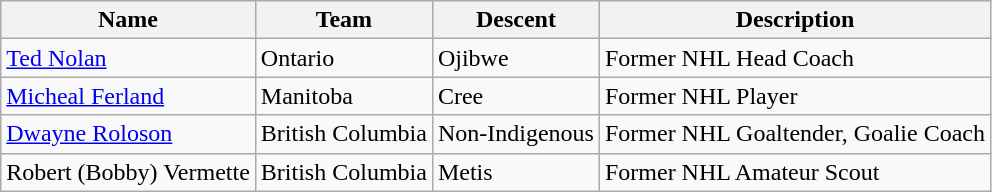<table class="wikitable">
<tr>
<th>Name</th>
<th>Team</th>
<th>Descent</th>
<th>Description</th>
</tr>
<tr>
<td><a href='#'>Ted Nolan</a></td>
<td>Ontario</td>
<td>Ojibwe</td>
<td>Former NHL Head Coach</td>
</tr>
<tr>
<td><a href='#'>Micheal Ferland</a></td>
<td>Manitoba</td>
<td>Cree</td>
<td>Former NHL Player</td>
</tr>
<tr>
<td><a href='#'>Dwayne Roloson</a></td>
<td>British Columbia</td>
<td>Non-Indigenous</td>
<td>Former NHL Goaltender, Goalie Coach</td>
</tr>
<tr>
<td>Robert (Bobby) Vermette</td>
<td>British Columbia</td>
<td>Metis</td>
<td>Former NHL Amateur Scout</td>
</tr>
</table>
